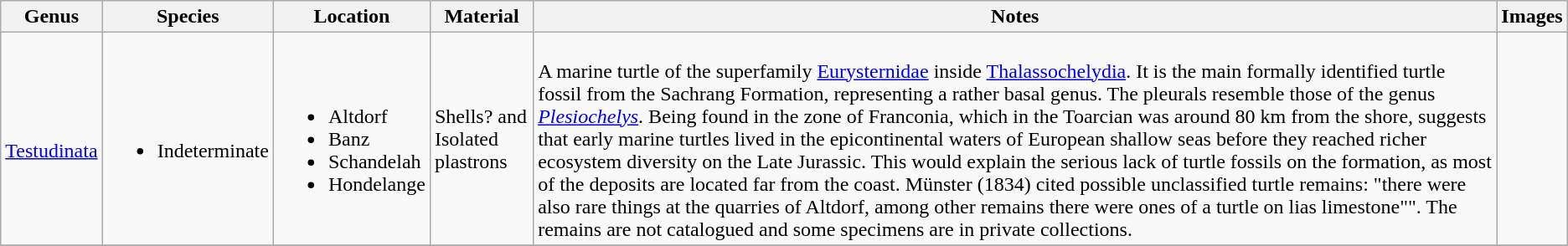<table class = "wikitable">
<tr>
<th>Genus</th>
<th>Species</th>
<th>Location</th>
<th>Material</th>
<th>Notes</th>
<th>Images</th>
</tr>
<tr>
<td><br><a href='#'>Testudinata</a></td>
<td><br><ul><li>Indeterminate</li></ul></td>
<td><br><ul><li>Altdorf</li><li>Banz</li><li>Schandelah</li><li>Hondelange</li></ul></td>
<td>Shells? and Isolated plastrons</td>
<td><br>A marine turtle of the superfamily <a href='#'>Eurysternidae</a> inside <a href='#'>Thalassochelydia</a>. It is the main formally identified turtle fossil from the Sachrang Formation, representing a rather basal genus. The pleurals resemble those of the genus <em><a href='#'>Plesiochelys</a></em>. Being found in the zone of Franconia, which in the Toarcian was around 80 km from the shore, suggests that early marine turtles lived in the epicontinental waters of European shallow seas before they reached richer ecosystem diversity on the Late Jurassic. This would explain the serious lack of turtle fossils on the formation, as most of the deposits are located far from the coast. Münster (1834) cited possible unclassified turtle remains: "there were also rare things at the quarries of Altdorf, among other remains there were ones of a turtle on lias limestone"". The remains are not catalogued and some specimens are in private collections.</td>
<td></td>
</tr>
<tr>
</tr>
</table>
